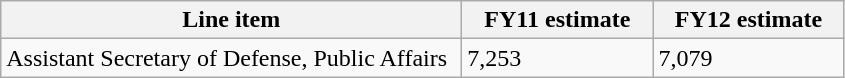<table class="wikitable">
<tr>
<th scope="col" style="width:300px;">Line item</th>
<th scope="col" style="width:120px;">FY11 estimate</th>
<th scope="col" style="width:120px;">FY12 estimate</th>
</tr>
<tr>
<td>Assistant Secretary of Defense, Public Affairs</td>
<td>7,253</td>
<td>7,079</td>
</tr>
</table>
